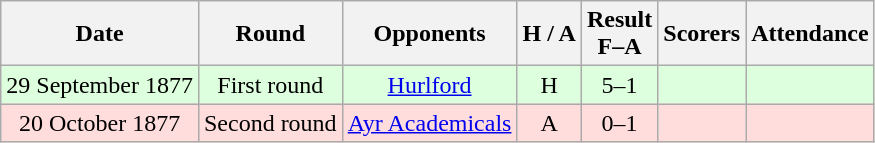<table class="wikitable" style="text-align:center">
<tr>
<th>Date</th>
<th>Round</th>
<th>Opponents</th>
<th>H / A</th>
<th>Result<br>F–A</th>
<th>Scorers</th>
<th>Attendance</th>
</tr>
<tr bgcolor=#ddffdd>
<td>29 September 1877</td>
<td>First round</td>
<td><a href='#'>Hurlford</a></td>
<td>H</td>
<td>5–1</td>
<td></td>
<td></td>
</tr>
<tr bgcolor=#ffdddd>
<td>20 October 1877</td>
<td>Second round</td>
<td><a href='#'>Ayr Academicals</a></td>
<td>A</td>
<td>0–1</td>
<td></td>
<td></td>
</tr>
</table>
